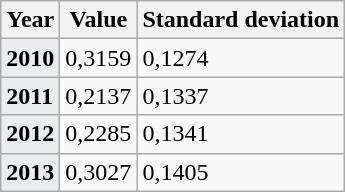<table class="wikitable">
<tr>
<th>Year</th>
<th>Value</th>
<th>Standard deviation</th>
</tr>
<tr>
<td style="background:#eaecf0;"><strong>2010</strong></td>
<td>0,3159</td>
<td>0,1274</td>
</tr>
<tr>
<td style="background:#eaecf0;"><strong>2011</strong></td>
<td>0,2137</td>
<td>0,1337</td>
</tr>
<tr>
<td style="background:#eaecf0;"><strong>2012</strong></td>
<td>0,2285</td>
<td>0,1341</td>
</tr>
<tr>
<td style="background:#eaecf0;"><strong>2013</strong></td>
<td>0,3027</td>
<td>0,1405</td>
</tr>
</table>
